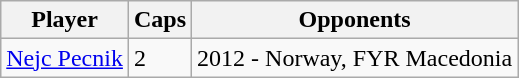<table class="wikitable">
<tr>
<th>Player</th>
<th>Caps</th>
<th>Opponents</th>
</tr>
<tr>
<td><a href='#'>Nejc Pecnik</a></td>
<td>2</td>
<td>2012 - Norway, FYR Macedonia</td>
</tr>
</table>
